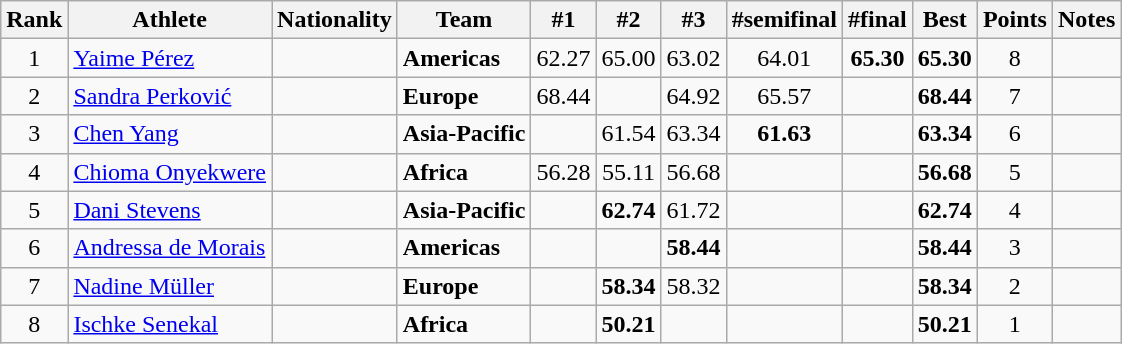<table class="wikitable sortable" style="text-align:center">
<tr>
<th>Rank</th>
<th>Athlete</th>
<th>Nationality</th>
<th>Team</th>
<th>#1</th>
<th>#2</th>
<th>#3</th>
<th>#semifinal</th>
<th>#final</th>
<th>Best</th>
<th>Points</th>
<th>Notes</th>
</tr>
<tr>
<td>1</td>
<td align="left"><a href='#'>Yaime Pérez</a></td>
<td align=left></td>
<td align=left><strong>Americas</strong></td>
<td>62.27</td>
<td>65.00</td>
<td>63.02</td>
<td>64.01</td>
<td><strong>65.30</strong></td>
<td><strong>65.30</strong></td>
<td>8</td>
<td></td>
</tr>
<tr>
<td>2</td>
<td align="left"><a href='#'>Sandra Perković</a></td>
<td align=left></td>
<td align=left><strong>Europe</strong></td>
<td>68.44</td>
<td></td>
<td>64.92</td>
<td>65.57</td>
<td><strong></strong></td>
<td><strong>68.44</strong></td>
<td>7</td>
<td></td>
</tr>
<tr>
<td>3</td>
<td align="left"><a href='#'>Chen Yang</a></td>
<td align=left></td>
<td align=left><strong>Asia-Pacific</strong></td>
<td></td>
<td>61.54</td>
<td>63.34</td>
<td><strong>61.63</strong></td>
<td></td>
<td><strong>63.34</strong></td>
<td>6</td>
<td></td>
</tr>
<tr>
<td>4</td>
<td align="left"><a href='#'>Chioma Onyekwere</a></td>
<td align=left></td>
<td align=left><strong>Africa</strong></td>
<td>56.28</td>
<td>55.11</td>
<td>56.68</td>
<td><strong></strong></td>
<td></td>
<td><strong>56.68</strong></td>
<td>5</td>
<td></td>
</tr>
<tr>
<td>5</td>
<td align="left"><a href='#'>Dani Stevens</a></td>
<td align=left></td>
<td align=left><strong>Asia-Pacific</strong></td>
<td></td>
<td><strong>62.74</strong></td>
<td>61.72</td>
<td></td>
<td></td>
<td><strong>62.74</strong></td>
<td>4</td>
<td></td>
</tr>
<tr>
<td>6</td>
<td align="left"><a href='#'>Andressa de Morais</a></td>
<td align=left></td>
<td align=left><strong>Americas</strong></td>
<td></td>
<td></td>
<td><strong>58.44</strong></td>
<td></td>
<td></td>
<td><strong>58.44</strong></td>
<td>3</td>
<td></td>
</tr>
<tr>
<td>7</td>
<td align="left"><a href='#'>Nadine Müller</a></td>
<td align=left></td>
<td align=left><strong>Europe</strong></td>
<td></td>
<td><strong>58.34</strong></td>
<td>58.32</td>
<td></td>
<td></td>
<td><strong>58.34</strong></td>
<td>2</td>
<td></td>
</tr>
<tr>
<td>8</td>
<td align="left"><a href='#'>Ischke Senekal</a></td>
<td align=left></td>
<td align=left><strong>Africa</strong></td>
<td></td>
<td><strong>50.21</strong></td>
<td></td>
<td></td>
<td></td>
<td><strong>50.21</strong></td>
<td>1</td>
<td></td>
</tr>
</table>
